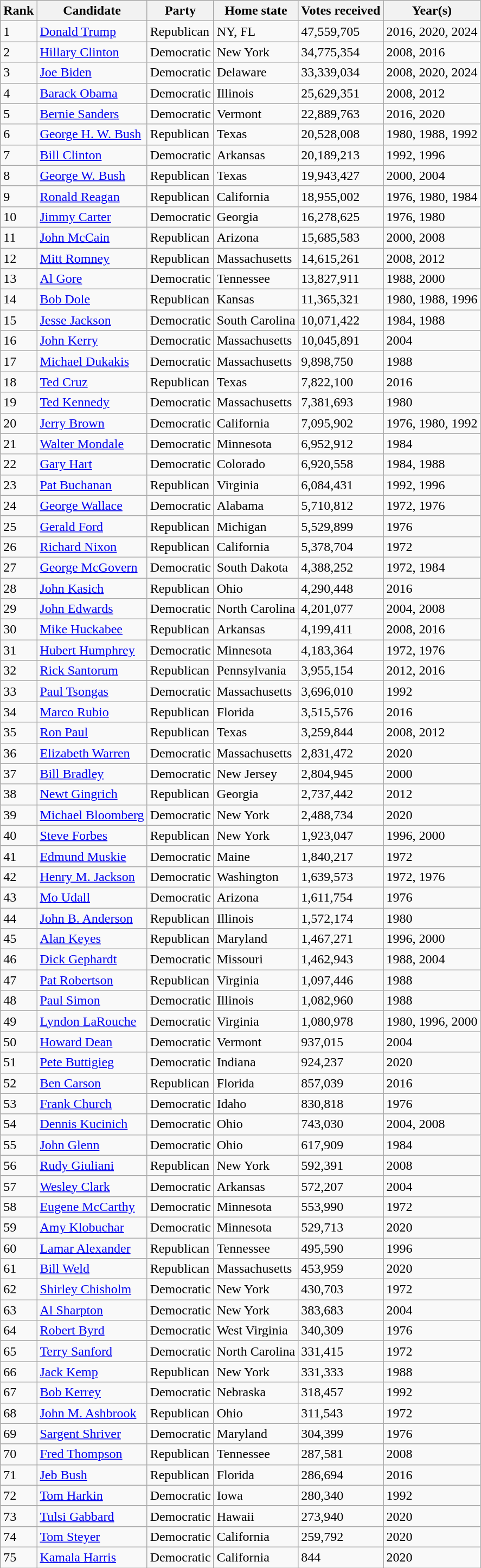<table class="wikitable sortable">
<tr>
<th>Rank</th>
<th>Candidate</th>
<th>Party</th>
<th>Home state</th>
<th>Votes received</th>
<th>Year(s)</th>
</tr>
<tr>
<td>1</td>
<td><a href='#'>Donald Trump</a></td>
<td>Republican</td>
<td>NY, FL</td>
<td>47,559,705</td>
<td>2016, 2020, 2024</td>
</tr>
<tr>
<td>2</td>
<td><a href='#'>Hillary Clinton</a></td>
<td>Democratic</td>
<td>New York</td>
<td>34,775,354</td>
<td>2008, 2016</td>
</tr>
<tr>
<td>3</td>
<td><a href='#'>Joe Biden</a></td>
<td>Democratic</td>
<td>Delaware</td>
<td>33,339,034</td>
<td>2008, 2020, 2024</td>
</tr>
<tr>
<td>4</td>
<td><a href='#'>Barack Obama</a></td>
<td>Democratic</td>
<td>Illinois</td>
<td>25,629,351</td>
<td>2008, 2012</td>
</tr>
<tr>
<td>5</td>
<td><a href='#'>Bernie Sanders</a></td>
<td>Democratic</td>
<td>Vermont</td>
<td>22,889,763</td>
<td>2016, 2020</td>
</tr>
<tr>
<td>6</td>
<td><a href='#'>George H. W. Bush</a></td>
<td>Republican</td>
<td>Texas</td>
<td>20,528,008</td>
<td>1980, 1988, 1992</td>
</tr>
<tr>
<td>7</td>
<td><a href='#'>Bill Clinton</a></td>
<td>Democratic</td>
<td>Arkansas</td>
<td>20,189,213</td>
<td>1992, 1996</td>
</tr>
<tr>
<td>8</td>
<td><a href='#'>George W. Bush</a></td>
<td>Republican</td>
<td>Texas</td>
<td>19,943,427</td>
<td>2000, 2004</td>
</tr>
<tr>
<td>9</td>
<td><a href='#'>Ronald Reagan</a></td>
<td>Republican</td>
<td>California</td>
<td>18,955,002</td>
<td>1976, 1980, 1984</td>
</tr>
<tr>
<td>10</td>
<td><a href='#'>Jimmy Carter</a></td>
<td>Democratic</td>
<td>Georgia</td>
<td>16,278,625</td>
<td>1976, 1980</td>
</tr>
<tr>
<td>11</td>
<td><a href='#'>John McCain</a></td>
<td>Republican</td>
<td>Arizona</td>
<td>15,685,583</td>
<td>2000, 2008</td>
</tr>
<tr>
<td>12</td>
<td><a href='#'>Mitt Romney</a></td>
<td>Republican</td>
<td>Massachusetts</td>
<td>14,615,261</td>
<td>2008, 2012</td>
</tr>
<tr>
<td>13</td>
<td><a href='#'>Al Gore</a></td>
<td>Democratic</td>
<td>Tennessee</td>
<td>13,827,911</td>
<td>1988, 2000</td>
</tr>
<tr>
<td>14</td>
<td><a href='#'>Bob Dole</a></td>
<td>Republican</td>
<td>Kansas</td>
<td>11,365,321</td>
<td>1980, 1988, 1996</td>
</tr>
<tr>
<td>15</td>
<td><a href='#'>Jesse Jackson</a></td>
<td>Democratic</td>
<td>South Carolina</td>
<td>10,071,422</td>
<td>1984, 1988</td>
</tr>
<tr>
<td>16</td>
<td><a href='#'>John Kerry</a></td>
<td>Democratic</td>
<td>Massachusetts</td>
<td>10,045,891</td>
<td>2004</td>
</tr>
<tr>
<td>17</td>
<td><a href='#'>Michael Dukakis</a></td>
<td>Democratic</td>
<td>Massachusetts</td>
<td>9,898,750</td>
<td>1988</td>
</tr>
<tr>
<td>18</td>
<td><a href='#'>Ted Cruz</a></td>
<td>Republican</td>
<td>Texas</td>
<td>7,822,100</td>
<td>2016</td>
</tr>
<tr>
<td>19</td>
<td><a href='#'>Ted Kennedy</a></td>
<td>Democratic</td>
<td>Massachusetts</td>
<td>7,381,693</td>
<td>1980</td>
</tr>
<tr>
<td>20</td>
<td><a href='#'>Jerry Brown</a></td>
<td>Democratic</td>
<td>California</td>
<td>7,095,902</td>
<td>1976, 1980, 1992</td>
</tr>
<tr>
<td>21</td>
<td><a href='#'>Walter Mondale</a></td>
<td>Democratic</td>
<td>Minnesota</td>
<td>6,952,912</td>
<td>1984</td>
</tr>
<tr>
<td>22</td>
<td><a href='#'>Gary Hart</a></td>
<td>Democratic</td>
<td>Colorado</td>
<td>6,920,558</td>
<td>1984, 1988</td>
</tr>
<tr>
<td>23</td>
<td><a href='#'>Pat Buchanan</a></td>
<td>Republican</td>
<td>Virginia</td>
<td>6,084,431</td>
<td>1992, 1996</td>
</tr>
<tr>
<td>24</td>
<td><a href='#'>George Wallace</a></td>
<td>Democratic</td>
<td>Alabama</td>
<td>5,710,812</td>
<td>1972, 1976</td>
</tr>
<tr>
<td>25</td>
<td><a href='#'>Gerald Ford</a></td>
<td>Republican</td>
<td>Michigan</td>
<td>5,529,899</td>
<td>1976</td>
</tr>
<tr>
<td>26</td>
<td><a href='#'>Richard Nixon</a></td>
<td>Republican</td>
<td>California</td>
<td>5,378,704</td>
<td>1972</td>
</tr>
<tr>
<td>27</td>
<td><a href='#'>George McGovern</a></td>
<td>Democratic</td>
<td>South Dakota</td>
<td>4,388,252</td>
<td>1972, 1984</td>
</tr>
<tr>
<td>28</td>
<td><a href='#'>John Kasich</a></td>
<td>Republican</td>
<td>Ohio</td>
<td>4,290,448</td>
<td>2016</td>
</tr>
<tr>
<td>29</td>
<td><a href='#'>John Edwards</a></td>
<td>Democratic</td>
<td>North Carolina</td>
<td>4,201,077</td>
<td>2004, 2008</td>
</tr>
<tr>
<td>30</td>
<td><a href='#'>Mike Huckabee</a></td>
<td>Republican</td>
<td>Arkansas</td>
<td>4,199,411</td>
<td>2008, 2016</td>
</tr>
<tr>
<td>31</td>
<td><a href='#'>Hubert Humphrey</a></td>
<td>Democratic</td>
<td>Minnesota</td>
<td>4,183,364</td>
<td>1972, 1976</td>
</tr>
<tr>
<td>32</td>
<td><a href='#'>Rick Santorum</a></td>
<td>Republican</td>
<td>Pennsylvania</td>
<td>3,955,154</td>
<td>2012, 2016</td>
</tr>
<tr>
<td>33</td>
<td><a href='#'>Paul Tsongas</a></td>
<td>Democratic</td>
<td>Massachusetts</td>
<td>3,696,010</td>
<td>1992</td>
</tr>
<tr>
<td>34</td>
<td><a href='#'>Marco Rubio</a></td>
<td>Republican</td>
<td>Florida</td>
<td>3,515,576</td>
<td>2016</td>
</tr>
<tr>
<td>35</td>
<td><a href='#'>Ron Paul</a></td>
<td>Republican</td>
<td>Texas</td>
<td>3,259,844</td>
<td>2008, 2012</td>
</tr>
<tr>
<td>36</td>
<td><a href='#'>Elizabeth Warren</a></td>
<td>Democratic</td>
<td>Massachusetts</td>
<td>2,831,472</td>
<td>2020</td>
</tr>
<tr>
<td>37</td>
<td><a href='#'>Bill Bradley</a></td>
<td>Democratic</td>
<td>New Jersey</td>
<td>2,804,945</td>
<td>2000</td>
</tr>
<tr>
<td>38</td>
<td><a href='#'>Newt Gingrich</a></td>
<td>Republican</td>
<td>Georgia</td>
<td>2,737,442</td>
<td>2012</td>
</tr>
<tr>
<td>39</td>
<td><a href='#'>Michael Bloomberg</a></td>
<td>Democratic</td>
<td>New York</td>
<td>2,488,734</td>
<td>2020</td>
</tr>
<tr>
<td>40</td>
<td><a href='#'>Steve Forbes</a></td>
<td>Republican</td>
<td>New York</td>
<td>1,923,047</td>
<td>1996, 2000</td>
</tr>
<tr>
<td>41</td>
<td><a href='#'>Edmund Muskie</a></td>
<td>Democratic</td>
<td>Maine</td>
<td>1,840,217</td>
<td>1972</td>
</tr>
<tr>
<td>42</td>
<td><a href='#'>Henry M. Jackson</a></td>
<td>Democratic</td>
<td>Washington</td>
<td>1,639,573</td>
<td>1972, 1976</td>
</tr>
<tr>
<td>43</td>
<td><a href='#'>Mo Udall</a></td>
<td>Democratic</td>
<td>Arizona</td>
<td>1,611,754</td>
<td>1976</td>
</tr>
<tr>
<td>44</td>
<td><a href='#'>John B. Anderson</a></td>
<td>Republican</td>
<td>Illinois</td>
<td>1,572,174</td>
<td>1980</td>
</tr>
<tr>
<td>45</td>
<td><a href='#'>Alan Keyes</a></td>
<td>Republican</td>
<td>Maryland</td>
<td>1,467,271</td>
<td>1996, 2000</td>
</tr>
<tr>
<td>46</td>
<td><a href='#'>Dick Gephardt</a></td>
<td>Democratic</td>
<td>Missouri</td>
<td>1,462,943</td>
<td>1988, 2004</td>
</tr>
<tr>
<td>47</td>
<td><a href='#'>Pat Robertson</a></td>
<td>Republican</td>
<td>Virginia</td>
<td>1,097,446</td>
<td>1988</td>
</tr>
<tr>
<td>48</td>
<td><a href='#'>Paul Simon</a></td>
<td>Democratic</td>
<td>Illinois</td>
<td>1,082,960</td>
<td>1988</td>
</tr>
<tr>
<td>49</td>
<td><a href='#'>Lyndon LaRouche</a></td>
<td>Democratic</td>
<td>Virginia</td>
<td>1,080,978</td>
<td>1980, 1996, 2000</td>
</tr>
<tr>
<td>50</td>
<td><a href='#'>Howard Dean</a></td>
<td>Democratic</td>
<td>Vermont</td>
<td>937,015</td>
<td>2004</td>
</tr>
<tr>
<td>51</td>
<td><a href='#'>Pete Buttigieg</a></td>
<td>Democratic</td>
<td>Indiana</td>
<td>924,237</td>
<td>2020</td>
</tr>
<tr>
<td>52</td>
<td><a href='#'>Ben Carson</a></td>
<td>Republican</td>
<td>Florida</td>
<td>857,039</td>
<td>2016</td>
</tr>
<tr>
<td>53</td>
<td><a href='#'>Frank Church</a></td>
<td>Democratic</td>
<td>Idaho</td>
<td>830,818</td>
<td>1976</td>
</tr>
<tr>
<td>54</td>
<td><a href='#'>Dennis Kucinich</a></td>
<td>Democratic</td>
<td>Ohio</td>
<td>743,030</td>
<td>2004, 2008</td>
</tr>
<tr>
<td>55</td>
<td><a href='#'>John Glenn</a></td>
<td>Democratic</td>
<td>Ohio</td>
<td>617,909</td>
<td>1984</td>
</tr>
<tr>
<td>56</td>
<td><a href='#'>Rudy Giuliani</a></td>
<td>Republican</td>
<td>New York</td>
<td>592,391</td>
<td>2008</td>
</tr>
<tr>
<td>57</td>
<td><a href='#'>Wesley Clark</a></td>
<td>Democratic</td>
<td>Arkansas</td>
<td>572,207</td>
<td>2004</td>
</tr>
<tr>
<td>58</td>
<td><a href='#'>Eugene McCarthy</a></td>
<td>Democratic</td>
<td>Minnesota</td>
<td>553,990</td>
<td>1972</td>
</tr>
<tr>
<td>59</td>
<td><a href='#'>Amy Klobuchar</a></td>
<td>Democratic</td>
<td>Minnesota</td>
<td>529,713</td>
<td>2020</td>
</tr>
<tr>
<td>60</td>
<td><a href='#'>Lamar Alexander</a></td>
<td>Republican</td>
<td>Tennessee</td>
<td>495,590</td>
<td>1996</td>
</tr>
<tr>
<td>61</td>
<td><a href='#'>Bill Weld</a></td>
<td>Republican</td>
<td>Massachusetts</td>
<td>453,959</td>
<td>2020</td>
</tr>
<tr>
<td>62</td>
<td><a href='#'>Shirley Chisholm</a></td>
<td>Democratic</td>
<td>New York</td>
<td>430,703</td>
<td>1972</td>
</tr>
<tr>
<td>63</td>
<td><a href='#'>Al Sharpton</a></td>
<td>Democratic</td>
<td>New York</td>
<td>383,683</td>
<td>2004</td>
</tr>
<tr>
<td>64</td>
<td><a href='#'>Robert Byrd</a></td>
<td>Democratic</td>
<td>West Virginia</td>
<td>340,309</td>
<td>1976</td>
</tr>
<tr>
<td>65</td>
<td><a href='#'>Terry Sanford</a></td>
<td>Democratic</td>
<td>North Carolina</td>
<td>331,415</td>
<td>1972</td>
</tr>
<tr>
<td>66</td>
<td><a href='#'>Jack Kemp</a></td>
<td>Republican</td>
<td>New York</td>
<td>331,333</td>
<td>1988</td>
</tr>
<tr>
<td>67</td>
<td><a href='#'>Bob Kerrey</a></td>
<td>Democratic</td>
<td>Nebraska</td>
<td>318,457</td>
<td>1992</td>
</tr>
<tr>
<td>68</td>
<td><a href='#'>John M. Ashbrook</a></td>
<td>Republican</td>
<td>Ohio</td>
<td>311,543</td>
<td>1972</td>
</tr>
<tr>
<td>69</td>
<td><a href='#'>Sargent Shriver</a></td>
<td>Democratic</td>
<td>Maryland</td>
<td>304,399</td>
<td>1976</td>
</tr>
<tr>
<td>70</td>
<td><a href='#'>Fred Thompson</a></td>
<td>Republican</td>
<td>Tennessee</td>
<td>287,581</td>
<td>2008</td>
</tr>
<tr>
<td>71</td>
<td><a href='#'>Jeb Bush</a></td>
<td>Republican</td>
<td>Florida</td>
<td>286,694</td>
<td>2016</td>
</tr>
<tr>
<td>72</td>
<td><a href='#'>Tom Harkin</a></td>
<td>Democratic</td>
<td>Iowa</td>
<td>280,340</td>
<td>1992</td>
</tr>
<tr>
<td>73</td>
<td><a href='#'>Tulsi Gabbard</a></td>
<td>Democratic</td>
<td>Hawaii</td>
<td>273,940</td>
<td>2020</td>
</tr>
<tr>
<td>74</td>
<td><a href='#'>Tom Steyer</a></td>
<td>Democratic</td>
<td>California</td>
<td>259,792</td>
<td>2020</td>
</tr>
<tr>
<td>75</td>
<td><a href='#'>Kamala Harris</a></td>
<td>Democratic</td>
<td>California</td>
<td>844</td>
<td>2020 </td>
</tr>
</table>
